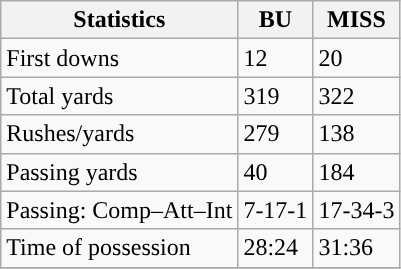<table class="wikitable" style="float: left;">
<tr>
<th>Statistics</th>
<th>BU</th>
<th>MISS</th>
</tr>
<tr>
<td>First downs</td>
<td>12</td>
<td>20</td>
</tr>
<tr>
<td>Total yards</td>
<td>319</td>
<td>322</td>
</tr>
<tr>
<td>Rushes/yards</td>
<td>279</td>
<td>138</td>
</tr>
<tr>
<td>Passing yards</td>
<td>40</td>
<td>184</td>
</tr>
<tr>
<td>Passing: Comp–Att–Int</td>
<td>7-17-1</td>
<td>17-34-3</td>
</tr>
<tr>
<td>Time of possession</td>
<td>28:24</td>
<td>31:36</td>
</tr>
<tr>
</tr>
</table>
